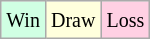<table class="wikitable">
<tr>
<td style="background: #d0ffe3;"><small>Win</small></td>
<td style="background: #ffffdd;"><small>Draw</small></td>
<td style="background: #ffd0e3;"><small>Loss</small></td>
</tr>
</table>
